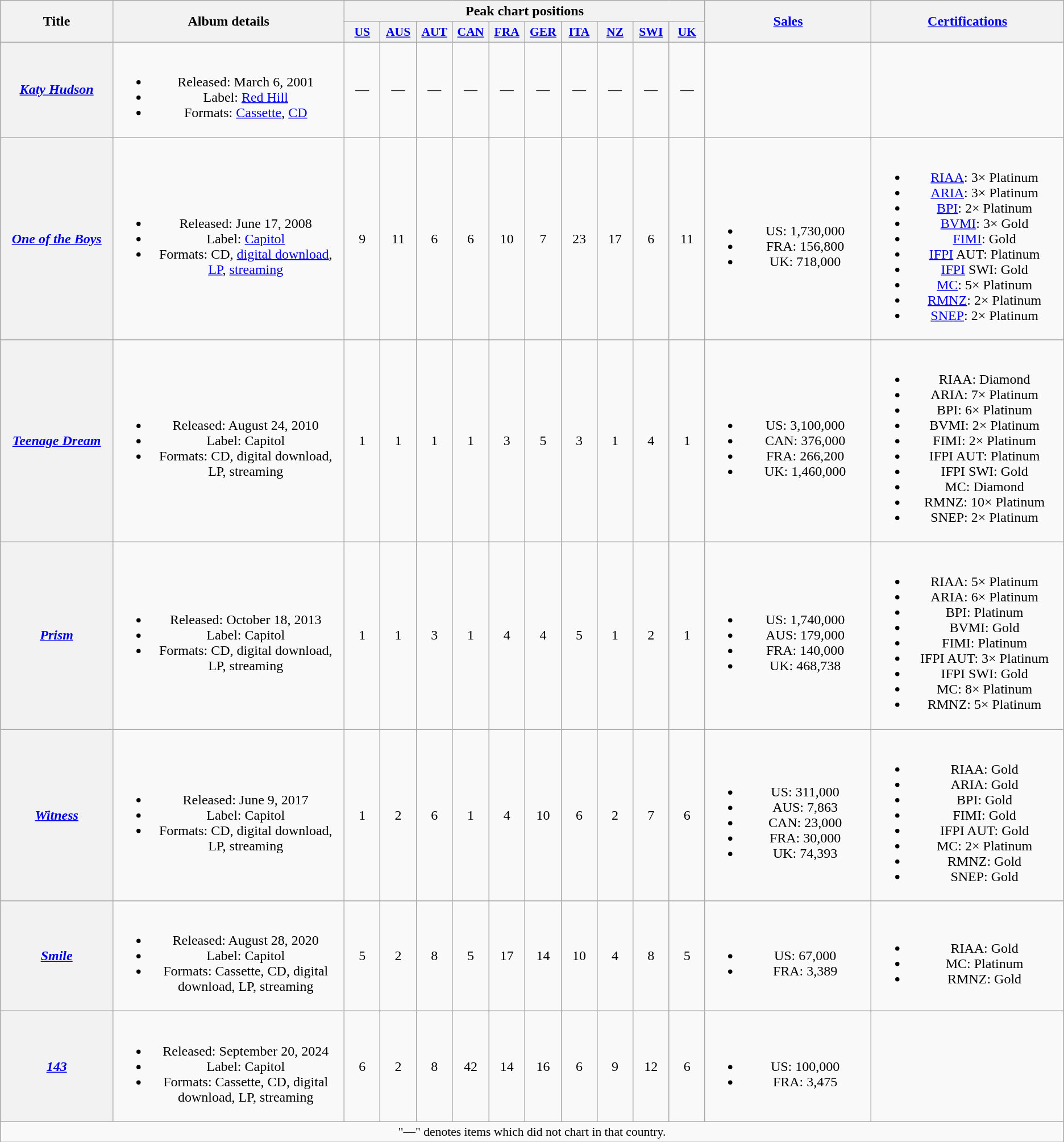<table class="wikitable plainrowheaders" style="text-align:center;">
<tr>
<th scope="col" rowspan="2" style="width:8em;">Title</th>
<th scope="col" rowspan="2" style="width:17em;">Album details</th>
<th scope="col" colspan="10">Peak chart positions</th>
<th scope="col" rowspan="2" style="width:12em;"><a href='#'>Sales</a></th>
<th scope="col" rowspan="2" style="width:14em;"><a href='#'>Certifications</a></th>
</tr>
<tr>
<th scope="col" style="width:2.5em;font-size:90%;"><a href='#'>US</a><br></th>
<th scope="col" style="width:2.5em;font-size:90%;"><a href='#'>AUS</a><br></th>
<th scope="col" style="width:2.5em;font-size:90%;"><a href='#'>AUT</a><br></th>
<th scope="col" style="width:2.5em;font-size:90%;"><a href='#'>CAN</a><br></th>
<th scope="col" style="width:2.5em;font-size:90%;"><a href='#'>FRA</a><br></th>
<th scope="col" style="width:2.5em;font-size:90%;"><a href='#'>GER</a><br></th>
<th scope="col" style="width:2.5em;font-size:90%;"><a href='#'>ITA</a> <br></th>
<th scope="col" style="width:2.5em;font-size:90%;"><a href='#'>NZ</a><br></th>
<th scope="col" style="width:2.5em;font-size:90%;"><a href='#'>SWI</a><br></th>
<th scope="col" style="width:2.5em;font-size:90%;"><a href='#'>UK</a><br></th>
</tr>
<tr>
<th scope="row"><em><a href='#'>Katy Hudson</a></em></th>
<td><br><ul><li>Released: March 6, 2001</li><li>Label: <a href='#'>Red Hill</a></li><li>Formats: <a href='#'>Cassette</a>, <a href='#'>CD</a></li></ul></td>
<td>—</td>
<td>—</td>
<td>—</td>
<td>—</td>
<td>—</td>
<td>—</td>
<td>—</td>
<td>—</td>
<td>—</td>
<td>—</td>
<td></td>
<td></td>
</tr>
<tr>
<th scope="row"><em><a href='#'>One of the Boys</a></em></th>
<td><br><ul><li>Released: June 17, 2008</li><li>Label: <a href='#'>Capitol</a></li><li>Formats: CD, <a href='#'>digital download</a>, <a href='#'>LP</a>, <a href='#'>streaming</a></li></ul></td>
<td>9</td>
<td>11</td>
<td>6</td>
<td>6</td>
<td>10</td>
<td>7</td>
<td>23</td>
<td>17</td>
<td>6</td>
<td>11</td>
<td><br><ul><li>US: 1,730,000</li><li>FRA: 156,800</li><li>UK: 718,000</li></ul></td>
<td><br><ul><li><a href='#'>RIAA</a>: 3× Platinum</li><li><a href='#'>ARIA</a>: 3× Platinum</li><li><a href='#'>BPI</a>: 2× Platinum</li><li><a href='#'>BVMI</a>: 3× Gold</li><li><a href='#'>FIMI</a>: Gold</li><li><a href='#'>IFPI</a> AUT: Platinum</li><li><a href='#'>IFPI</a> SWI: Gold</li><li><a href='#'>MC</a>: 5× Platinum</li><li><a href='#'>RMNZ</a>: 2× Platinum</li><li><a href='#'>SNEP</a>: 2× Platinum</li></ul></td>
</tr>
<tr>
<th scope="row"><em><a href='#'>Teenage Dream</a></em></th>
<td><br><ul><li>Released: August 24, 2010</li><li>Label: Capitol</li><li>Formats: CD, digital download, LP, streaming</li></ul></td>
<td>1</td>
<td>1</td>
<td>1</td>
<td>1</td>
<td>3</td>
<td>5</td>
<td>3</td>
<td>1</td>
<td>4</td>
<td>1</td>
<td><br><ul><li>US: 3,100,000</li><li>CAN: 376,000</li><li>FRA: 266,200</li><li>UK: 1,460,000</li></ul></td>
<td><br><ul><li>RIAA: Diamond</li><li>ARIA: 7× Platinum</li><li>BPI: 6× Platinum</li><li>BVMI: 2× Platinum</li><li>FIMI: 2× Platinum</li><li>IFPI AUT: Platinum</li><li>IFPI SWI: Gold</li><li>MC: Diamond</li><li>RMNZ: 10× Platinum</li><li>SNEP: 2× Platinum</li></ul></td>
</tr>
<tr>
<th scope="row"><em><a href='#'>Prism</a></em></th>
<td><br><ul><li>Released: October 18, 2013</li><li>Label: Capitol</li><li>Formats: CD, digital download, LP, streaming</li></ul></td>
<td>1</td>
<td>1</td>
<td>3</td>
<td>1</td>
<td>4</td>
<td>4</td>
<td>5</td>
<td>1</td>
<td>2</td>
<td>1</td>
<td><br><ul><li>US: 1,740,000</li><li>AUS: 179,000</li><li>FRA: 140,000</li><li>UK: 468,738</li></ul></td>
<td><br><ul><li>RIAA: 5× Platinum</li><li>ARIA: 6× Platinum</li><li>BPI: Platinum</li><li>BVMI: Gold</li><li>FIMI: Platinum</li><li>IFPI AUT: 3× Platinum</li><li>IFPI SWI: Gold</li><li>MC: 8× Platinum</li><li>RMNZ: 5× Platinum</li></ul></td>
</tr>
<tr>
<th scope="row"><em><a href='#'>Witness</a></em></th>
<td><br><ul><li>Released: June 9, 2017</li><li>Label: Capitol</li><li>Formats: CD, digital download, LP, streaming</li></ul></td>
<td>1</td>
<td>2</td>
<td>6</td>
<td>1</td>
<td>4</td>
<td>10</td>
<td>6</td>
<td>2</td>
<td>7</td>
<td>6</td>
<td><br><ul><li>US: 311,000</li><li>AUS: 7,863</li><li>CAN: 23,000</li><li>FRA: 30,000</li><li>UK: 74,393</li></ul></td>
<td><br><ul><li>RIAA: Gold</li><li>ARIA: Gold</li><li>BPI: Gold</li><li>FIMI: Gold</li><li>IFPI AUT: Gold</li><li>MC: 2× Platinum</li><li>RMNZ: Gold</li><li>SNEP: Gold</li></ul></td>
</tr>
<tr>
<th scope="row"><em><a href='#'>Smile</a></em></th>
<td><br><ul><li>Released: August 28, 2020</li><li>Label: Capitol</li><li>Formats: Cassette, CD, digital download, LP, streaming</li></ul></td>
<td>5</td>
<td>2</td>
<td>8</td>
<td>5</td>
<td>17</td>
<td>14</td>
<td>10</td>
<td>4</td>
<td>8</td>
<td>5</td>
<td><br><ul><li>US: 67,000</li><li>FRA: 3,389</li></ul></td>
<td><br><ul><li>RIAA: Gold</li><li>MC: Platinum</li><li>RMNZ: Gold</li></ul></td>
</tr>
<tr>
<th scope="row"><em><a href='#'>143</a></em></th>
<td><br><ul><li>Released: September 20, 2024</li><li>Label: Capitol</li><li>Formats: Cassette, CD, digital download, LP, streaming</li></ul></td>
<td>6</td>
<td>2</td>
<td>8</td>
<td>42</td>
<td>14</td>
<td>16</td>
<td>6</td>
<td>9</td>
<td>12</td>
<td>6</td>
<td><br><ul><li>US: 100,000</li><li>FRA: 3,475</li></ul></td>
<td></td>
</tr>
<tr>
<td colspan="14" style="font-size:90%;">"—" denotes items which did not chart in that country.</td>
</tr>
</table>
